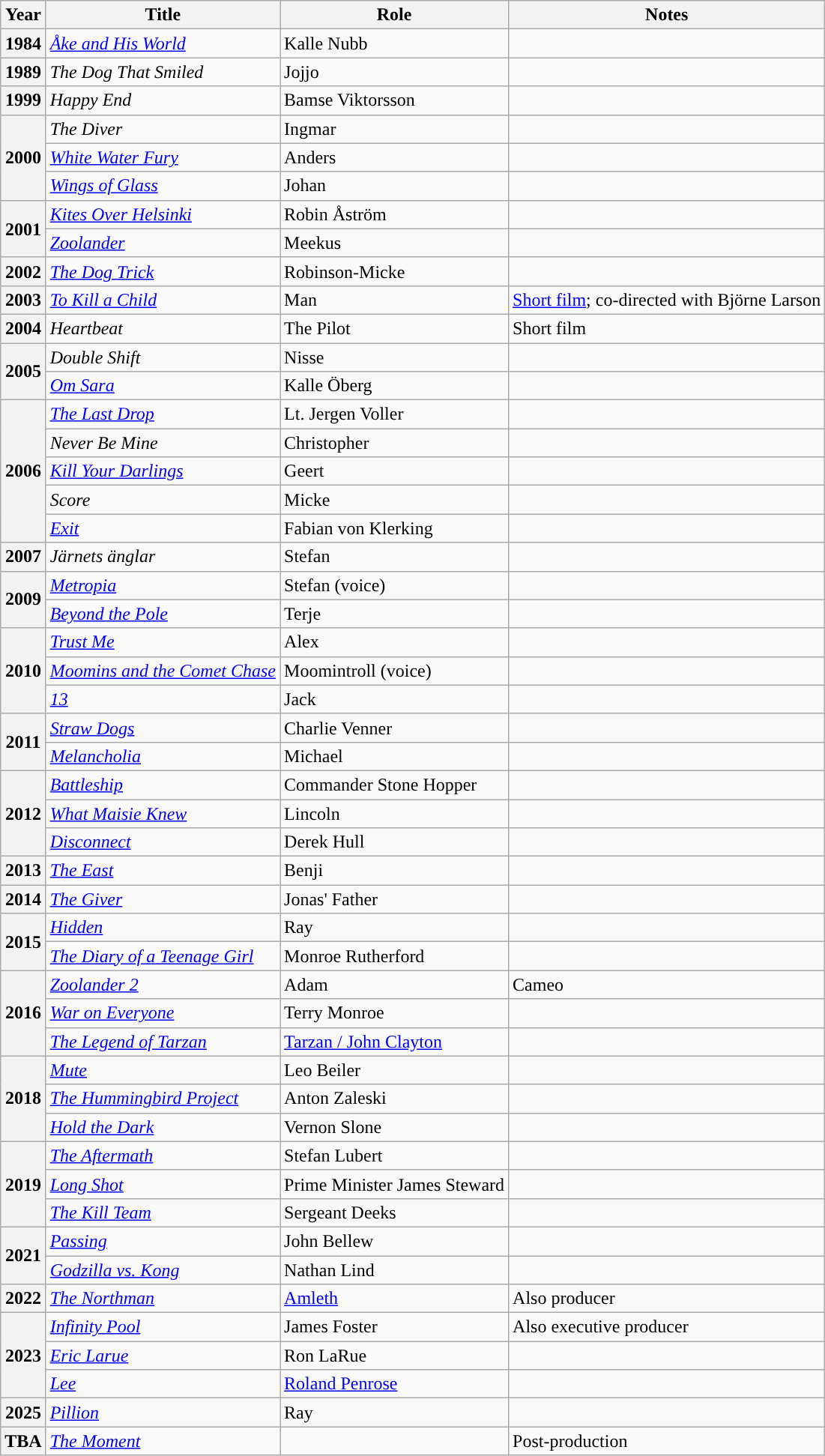<table class="wikitable plainrowheaders sortable">
<tr>
<th scope="col">Year</th>
<th scope="col">Title</th>
<th scope="col">Role</th>
<th scope="col" class="unsortable">Notes</th>
</tr>
<tr>
<th scope="row">1984</th>
<td><em><a href='#'>Åke and His World</a></em></td>
<td>Kalle Nubb</td>
<td></td>
</tr>
<tr>
<th scope="row">1989</th>
<td><em>The Dog That Smiled</em></td>
<td>Jojjo</td>
<td></td>
</tr>
<tr>
<th scope="row">1999</th>
<td><em>Happy End</em></td>
<td>Bamse Viktorsson</td>
<td></td>
</tr>
<tr>
<th scope="row" rowspan="3">2000</th>
<td><em>The Diver</em></td>
<td>Ingmar</td>
<td></td>
</tr>
<tr>
<td><em><a href='#'>White Water Fury</a></em></td>
<td>Anders</td>
<td></td>
</tr>
<tr>
<td><em><a href='#'>Wings of Glass</a></em></td>
<td>Johan</td>
<td></td>
</tr>
<tr>
<th scope="row" rowspan="2">2001</th>
<td><em><a href='#'>Kites Over Helsinki</a></em></td>
<td>Robin Åström</td>
<td></td>
</tr>
<tr>
<td><em><a href='#'>Zoolander</a></em></td>
<td>Meekus</td>
<td></td>
</tr>
<tr>
<th scope="row">2002</th>
<td><em><a href='#'>The Dog Trick</a></em></td>
<td>Robinson-Micke</td>
<td></td>
</tr>
<tr>
<th scope="row">2003</th>
<td><em><a href='#'>To Kill a Child</a></em></td>
<td>Man</td>
<td><a href='#'>Short film</a>; co-directed with Björne Larson</td>
</tr>
<tr>
<th scope="row">2004</th>
<td><em>Heartbeat</em></td>
<td>The Pilot</td>
<td>Short film</td>
</tr>
<tr>
<th scope="row" rowspan="2">2005</th>
<td><em>Double Shift</em></td>
<td>Nisse</td>
<td></td>
</tr>
<tr>
<td><em><a href='#'>Om Sara</a></em></td>
<td>Kalle Öberg</td>
<td></td>
</tr>
<tr>
<th scope="row" rowspan="5">2006</th>
<td><em><a href='#'>The Last Drop</a></em></td>
<td>Lt. Jergen Voller</td>
<td></td>
</tr>
<tr>
<td><em>Never Be Mine</em></td>
<td>Christopher</td>
<td></td>
</tr>
<tr>
<td><em><a href='#'>Kill Your Darlings</a></em></td>
<td>Geert</td>
<td></td>
</tr>
<tr>
<td><em>Score</em></td>
<td>Micke</td>
<td></td>
</tr>
<tr>
<td><em><a href='#'>Exit</a></em></td>
<td>Fabian von Klerking</td>
<td></td>
</tr>
<tr>
<th scope="row">2007</th>
<td><em>Järnets änglar</em></td>
<td>Stefan</td>
<td></td>
</tr>
<tr>
<th scope="row" rowspan="2">2009</th>
<td><em><a href='#'>Metropia</a></em></td>
<td>Stefan (voice)</td>
<td></td>
</tr>
<tr>
<td><em><a href='#'>Beyond the Pole</a></em></td>
<td>Terje</td>
<td></td>
</tr>
<tr>
<th scope="row" rowspan="3">2010</th>
<td><em><a href='#'>Trust Me</a></em></td>
<td>Alex</td>
<td></td>
</tr>
<tr>
<td><em><a href='#'>Moomins and the Comet Chase</a></em></td>
<td>Moomintroll (voice)</td>
<td></td>
</tr>
<tr>
<td><em><a href='#'>13</a></em></td>
<td>Jack</td>
<td></td>
</tr>
<tr>
<th scope="row" rowspan="2">2011</th>
<td><em><a href='#'>Straw Dogs</a></em></td>
<td>Charlie Venner</td>
<td></td>
</tr>
<tr>
<td><em><a href='#'>Melancholia</a></em></td>
<td>Michael</td>
<td></td>
</tr>
<tr>
<th scope="row" rowspan="3">2012</th>
<td><em><a href='#'>Battleship</a></em></td>
<td>Commander Stone Hopper</td>
<td></td>
</tr>
<tr>
<td><em><a href='#'>What Maisie Knew</a></em></td>
<td>Lincoln</td>
<td></td>
</tr>
<tr>
<td><em><a href='#'>Disconnect</a></em></td>
<td>Derek Hull</td>
<td></td>
</tr>
<tr>
<th scope="row">2013</th>
<td><em><a href='#'>The East</a></em></td>
<td>Benji</td>
<td></td>
</tr>
<tr>
<th scope="row">2014</th>
<td><em><a href='#'>The Giver</a></em></td>
<td>Jonas' Father</td>
<td></td>
</tr>
<tr>
<th scope="row"  rowspan="2">2015</th>
<td><em><a href='#'>Hidden</a></em></td>
<td>Ray</td>
<td></td>
</tr>
<tr>
<td><em><a href='#'>The Diary of a Teenage Girl</a></em></td>
<td>Monroe Rutherford</td>
<td></td>
</tr>
<tr>
<th scope="row"  rowspan="3">2016</th>
<td><em><a href='#'>Zoolander 2</a></em></td>
<td>Adam</td>
<td>Cameo</td>
</tr>
<tr>
<td><em><a href='#'>War on Everyone</a></em></td>
<td>Terry Monroe</td>
<td></td>
</tr>
<tr>
<td><em><a href='#'>The Legend of Tarzan</a></em></td>
<td><a href='#'>Tarzan / John Clayton</a></td>
<td></td>
</tr>
<tr>
<th scope="row"  rowspan="3">2018</th>
<td><em><a href='#'>Mute</a></em></td>
<td>Leo Beiler</td>
<td></td>
</tr>
<tr>
<td><em><a href='#'>The Hummingbird Project</a></em></td>
<td>Anton Zaleski</td>
<td></td>
</tr>
<tr>
<td><em><a href='#'>Hold the Dark</a></em></td>
<td>Vernon Slone</td>
<td></td>
</tr>
<tr>
<th scope="row"  rowspan="3">2019</th>
<td><em><a href='#'>The Aftermath</a></em></td>
<td>Stefan Lubert</td>
<td></td>
</tr>
<tr>
<td><em><a href='#'>Long Shot</a></em></td>
<td>Prime Minister James Steward</td>
<td></td>
</tr>
<tr>
<td><em><a href='#'>The Kill Team</a></em></td>
<td>Sergeant Deeks</td>
<td></td>
</tr>
<tr>
<th scope="row" rowspan="2”">2021</th>
<td><em><a href='#'>Passing</a></em></td>
<td>John Bellew</td>
<td></td>
</tr>
<tr>
<td><em><a href='#'>Godzilla vs. Kong</a></em></td>
<td>Nathan Lind</td>
<td></td>
</tr>
<tr>
<th scope="row">2022</th>
<td><em><a href='#'>The Northman</a></em></td>
<td><a href='#'>Amleth</a></td>
<td>Also producer</td>
</tr>
<tr>
<th scope="row" rowspan="3">2023</th>
<td><em><a href='#'>Infinity Pool</a></em></td>
<td>James Foster</td>
<td>Also executive producer</td>
</tr>
<tr>
<td><em><a href='#'>Eric Larue</a></em></td>
<td>Ron LaRue</td>
<td></td>
</tr>
<tr>
<td><em><a href='#'>Lee</a></em></td>
<td><a href='#'>Roland Penrose</a></td>
<td></td>
</tr>
<tr>
<th scope="row">2025</th>
<td><em><a href='#'>Pillion</a></em></td>
<td>Ray</td>
<td></td>
</tr>
<tr>
<th scope="row">TBA</th>
<td><em><a href='#'>The Moment</a></em></td>
<td></td>
<td>Post-production</td>
</tr>
</table>
